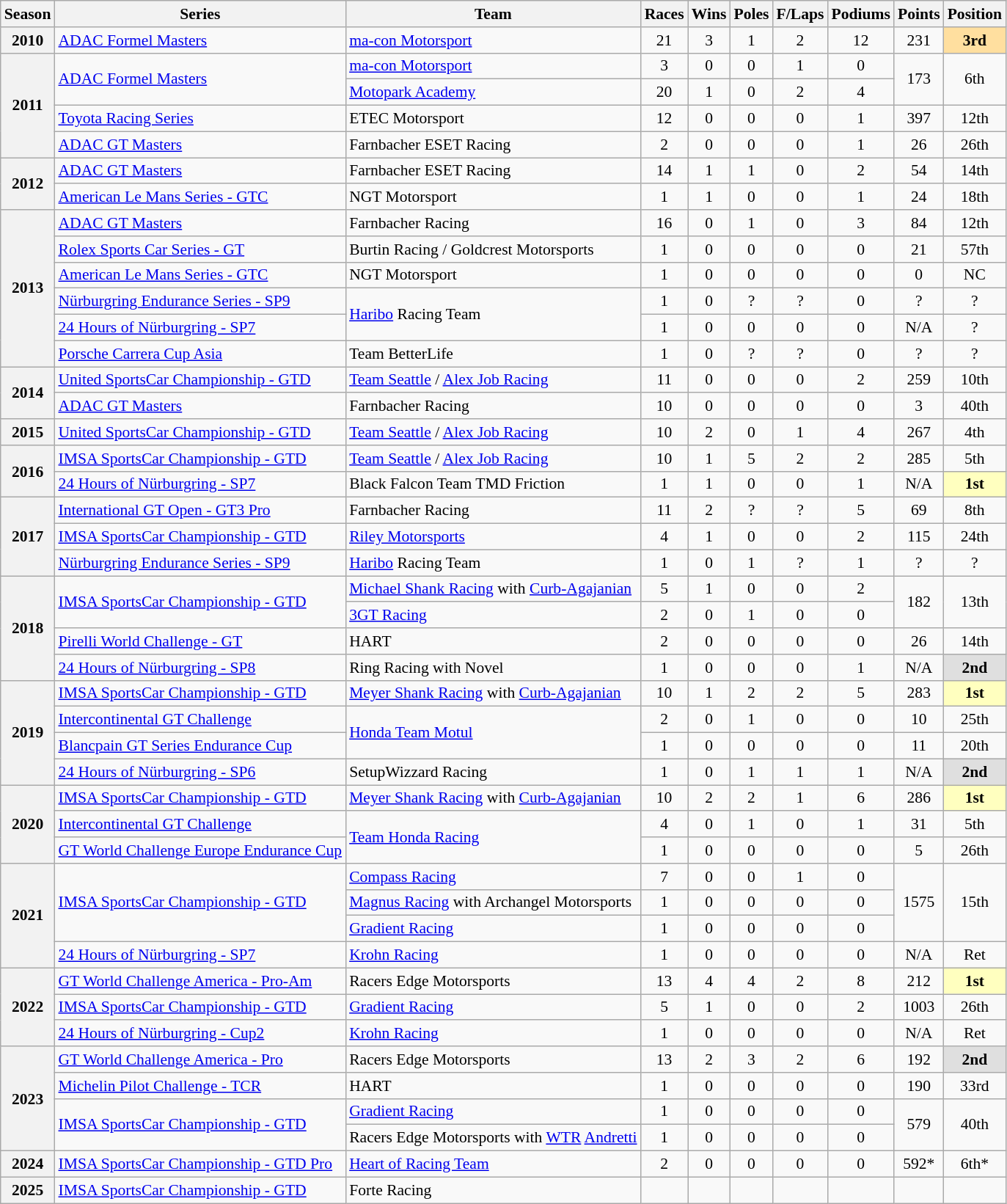<table class="wikitable" style="font-size: 90%; text-align:center">
<tr>
<th>Season</th>
<th>Series</th>
<th>Team</th>
<th>Races</th>
<th>Wins</th>
<th>Poles</th>
<th>F/Laps</th>
<th>Podiums</th>
<th>Points</th>
<th>Position</th>
</tr>
<tr>
<th>2010</th>
<td align=left><a href='#'>ADAC Formel Masters</a></td>
<td align=left><a href='#'>ma-con Motorsport</a></td>
<td>21</td>
<td>3</td>
<td>1</td>
<td>2</td>
<td>12</td>
<td>231</td>
<td style="background:#FFDF9F;"><strong>3rd</strong></td>
</tr>
<tr>
<th rowspan=4>2011</th>
<td rowspan=2 align=left><a href='#'>ADAC Formel Masters</a></td>
<td align=left><a href='#'>ma-con Motorsport</a></td>
<td>3</td>
<td>0</td>
<td>0</td>
<td>1</td>
<td>0</td>
<td rowspan=2>173</td>
<td rowspan=2>6th</td>
</tr>
<tr>
<td align=left><a href='#'>Motopark Academy</a></td>
<td>20</td>
<td>1</td>
<td>0</td>
<td>2</td>
<td>4</td>
</tr>
<tr>
<td align=left><a href='#'>Toyota Racing Series</a></td>
<td align=left>ETEC Motorsport</td>
<td>12</td>
<td>0</td>
<td>0</td>
<td>0</td>
<td>1</td>
<td>397</td>
<td>12th</td>
</tr>
<tr>
<td align=left><a href='#'>ADAC GT Masters</a></td>
<td align=left>Farnbacher ESET Racing</td>
<td>2</td>
<td>0</td>
<td>0</td>
<td>0</td>
<td>1</td>
<td>26</td>
<td>26th</td>
</tr>
<tr>
<th rowspan=2>2012</th>
<td align=left><a href='#'>ADAC GT Masters</a></td>
<td align=left>Farnbacher ESET Racing</td>
<td>14</td>
<td>1</td>
<td>1</td>
<td>0</td>
<td>2</td>
<td>54</td>
<td>14th</td>
</tr>
<tr>
<td align=left><a href='#'>American Le Mans Series - GTC</a></td>
<td align=left>NGT Motorsport</td>
<td>1</td>
<td>1</td>
<td>0</td>
<td>0</td>
<td>1</td>
<td>24</td>
<td>18th</td>
</tr>
<tr>
<th rowspan=6>2013</th>
<td align=left><a href='#'>ADAC GT Masters</a></td>
<td align=left>Farnbacher Racing</td>
<td>16</td>
<td>0</td>
<td>1</td>
<td>0</td>
<td>3</td>
<td>84</td>
<td>12th</td>
</tr>
<tr>
<td align=left><a href='#'>Rolex Sports Car Series - GT</a></td>
<td align=left>Burtin Racing / Goldcrest Motorsports</td>
<td>1</td>
<td>0</td>
<td>0</td>
<td>0</td>
<td>0</td>
<td>21</td>
<td>57th</td>
</tr>
<tr>
<td align=left><a href='#'>American Le Mans Series - GTC</a></td>
<td align=left>NGT Motorsport</td>
<td>1</td>
<td>0</td>
<td>0</td>
<td>0</td>
<td>0</td>
<td>0</td>
<td>NC</td>
</tr>
<tr>
<td align=left><a href='#'>Nürburgring Endurance Series - SP9</a></td>
<td rowspan=2 align=left><a href='#'>Haribo</a> Racing Team</td>
<td>1</td>
<td>0</td>
<td>?</td>
<td>?</td>
<td>0</td>
<td>?</td>
<td>?</td>
</tr>
<tr>
<td align=left><a href='#'>24 Hours of Nürburgring - SP7</a></td>
<td>1</td>
<td>0</td>
<td>0</td>
<td>0</td>
<td>0</td>
<td>N/A</td>
<td>?</td>
</tr>
<tr>
<td align=left><a href='#'>Porsche Carrera Cup Asia</a></td>
<td align=left>Team BetterLife</td>
<td>1</td>
<td>0</td>
<td>?</td>
<td>?</td>
<td>0</td>
<td>?</td>
<td>?</td>
</tr>
<tr>
<th rowspan=2>2014</th>
<td align=left><a href='#'>United SportsCar Championship - GTD</a></td>
<td align=left><a href='#'>Team Seattle</a> / <a href='#'>Alex Job Racing</a></td>
<td>11</td>
<td>0</td>
<td>0</td>
<td>0</td>
<td>2</td>
<td>259</td>
<td>10th</td>
</tr>
<tr>
<td align=left><a href='#'>ADAC GT Masters</a></td>
<td align=left>Farnbacher Racing</td>
<td>10</td>
<td>0</td>
<td>0</td>
<td>0</td>
<td>0</td>
<td>3</td>
<td>40th</td>
</tr>
<tr>
<th>2015</th>
<td align=left><a href='#'>United SportsCar Championship - GTD</a></td>
<td align=left><a href='#'>Team Seattle</a> / <a href='#'>Alex Job Racing</a></td>
<td>10</td>
<td>2</td>
<td>0</td>
<td>1</td>
<td>4</td>
<td>267</td>
<td>4th</td>
</tr>
<tr>
<th rowspan=2>2016</th>
<td align=left><a href='#'>IMSA SportsCar Championship - GTD</a></td>
<td align=left><a href='#'>Team Seattle</a> / <a href='#'>Alex Job Racing</a></td>
<td>10</td>
<td>1</td>
<td>5</td>
<td>2</td>
<td>2</td>
<td>285</td>
<td>5th</td>
</tr>
<tr>
<td align=left><a href='#'>24 Hours of Nürburgring - SP7</a></td>
<td align=left>Black Falcon Team TMD Friction</td>
<td>1</td>
<td>1</td>
<td>0</td>
<td>0</td>
<td>1</td>
<td>N/A</td>
<td style="background:#FFFFBF;"><strong>1st</strong></td>
</tr>
<tr>
<th rowspan=3>2017</th>
<td align=left><a href='#'>International GT Open - GT3 Pro</a></td>
<td align=left>Farnbacher Racing</td>
<td>11</td>
<td>2</td>
<td>?</td>
<td>?</td>
<td>5</td>
<td>69</td>
<td>8th</td>
</tr>
<tr>
<td align=left><a href='#'>IMSA SportsCar Championship - GTD</a></td>
<td align=left><a href='#'>Riley Motorsports</a></td>
<td>4</td>
<td>1</td>
<td>0</td>
<td>0</td>
<td>2</td>
<td>115</td>
<td>24th</td>
</tr>
<tr>
<td align=left><a href='#'>Nürburgring Endurance Series - SP9</a></td>
<td align=left><a href='#'>Haribo</a> Racing Team</td>
<td>1</td>
<td>0</td>
<td>1</td>
<td>?</td>
<td>1</td>
<td>?</td>
<td>?</td>
</tr>
<tr>
<th rowspan=4>2018</th>
<td rowspan=2 align=left><a href='#'>IMSA SportsCar Championship - GTD</a></td>
<td align=left><a href='#'>Michael Shank Racing</a> with <a href='#'>Curb-Agajanian</a></td>
<td>5</td>
<td>1</td>
<td>0</td>
<td>0</td>
<td>2</td>
<td rowspan=2>182</td>
<td rowspan=2>13th</td>
</tr>
<tr>
<td align=left><a href='#'>3GT Racing</a></td>
<td>2</td>
<td>0</td>
<td>1</td>
<td>0</td>
<td>0</td>
</tr>
<tr>
<td align=left><a href='#'>Pirelli World Challenge - GT</a></td>
<td align=left>HART</td>
<td>2</td>
<td>0</td>
<td>0</td>
<td>0</td>
<td>0</td>
<td>26</td>
<td>14th</td>
</tr>
<tr>
<td align=left><a href='#'>24 Hours of Nürburgring - SP8</a></td>
<td align=left>Ring Racing with Novel</td>
<td>1</td>
<td>0</td>
<td>0</td>
<td>0</td>
<td>1</td>
<td>N/A</td>
<td style="background:#DFDFDF;"><strong>2nd</strong></td>
</tr>
<tr>
<th rowspan=4>2019</th>
<td align=left><a href='#'>IMSA SportsCar Championship - GTD</a></td>
<td align=left><a href='#'>Meyer Shank Racing</a> with <a href='#'>Curb-Agajanian</a></td>
<td>10</td>
<td>1</td>
<td>2</td>
<td>2</td>
<td>5</td>
<td>283</td>
<td style="background:#FFFFBF;"><strong>1st</strong></td>
</tr>
<tr>
<td align=left><a href='#'>Intercontinental GT Challenge</a></td>
<td rowspan=2 align=left><a href='#'>Honda Team Motul</a></td>
<td>2</td>
<td>0</td>
<td>1</td>
<td>0</td>
<td>0</td>
<td>10</td>
<td>25th</td>
</tr>
<tr>
<td align=left><a href='#'>Blancpain GT Series Endurance Cup</a></td>
<td>1</td>
<td>0</td>
<td>0</td>
<td>0</td>
<td>0</td>
<td>11</td>
<td>20th</td>
</tr>
<tr>
<td align=left><a href='#'>24 Hours of Nürburgring - SP6</a></td>
<td align=left>SetupWizzard Racing</td>
<td>1</td>
<td>0</td>
<td>1</td>
<td>1</td>
<td>1</td>
<td>N/A</td>
<td style="background:#DFDFDF;"><strong>2nd</strong></td>
</tr>
<tr>
<th rowspan=3>2020</th>
<td align=left><a href='#'>IMSA SportsCar Championship - GTD</a></td>
<td align=left><a href='#'>Meyer Shank Racing</a> with <a href='#'>Curb-Agajanian</a></td>
<td>10</td>
<td>2</td>
<td>2</td>
<td>1</td>
<td>6</td>
<td>286</td>
<td style="background:#FFFFBF;"><strong>1st</strong></td>
</tr>
<tr>
<td align=left><a href='#'>Intercontinental GT Challenge</a></td>
<td rowspan=2 align=left><a href='#'>Team Honda Racing</a></td>
<td>4</td>
<td>0</td>
<td>1</td>
<td>0</td>
<td>1</td>
<td>31</td>
<td>5th</td>
</tr>
<tr>
<td align=left><a href='#'>GT World Challenge Europe Endurance Cup</a></td>
<td>1</td>
<td>0</td>
<td>0</td>
<td>0</td>
<td>0</td>
<td>5</td>
<td>26th</td>
</tr>
<tr>
<th rowspan=4>2021</th>
<td rowspan=3 align=left><a href='#'>IMSA SportsCar Championship - GTD</a></td>
<td align=left><a href='#'>Compass Racing</a></td>
<td>7</td>
<td>0</td>
<td>0</td>
<td>1</td>
<td>0</td>
<td rowspan=3>1575</td>
<td rowspan=3>15th</td>
</tr>
<tr>
<td align=left><a href='#'>Magnus Racing</a> with Archangel Motorsports</td>
<td>1</td>
<td>0</td>
<td>0</td>
<td>0</td>
<td>0</td>
</tr>
<tr>
<td align=left><a href='#'>Gradient Racing</a></td>
<td>1</td>
<td>0</td>
<td>0</td>
<td>0</td>
<td>0</td>
</tr>
<tr>
<td align=left><a href='#'>24 Hours of Nürburgring - SP7</a></td>
<td align=left><a href='#'>Krohn Racing</a></td>
<td>1</td>
<td>0</td>
<td>0</td>
<td>0</td>
<td>0</td>
<td>N/A</td>
<td>Ret</td>
</tr>
<tr>
<th rowspan=3>2022</th>
<td align=left><a href='#'>GT World Challenge America - Pro-Am</a></td>
<td align=left>Racers Edge Motorsports</td>
<td>13</td>
<td>4</td>
<td>4</td>
<td>2</td>
<td>8</td>
<td>212</td>
<td style="background:#FFFFBF;"><strong>1st</strong></td>
</tr>
<tr>
<td align=left><a href='#'>IMSA SportsCar Championship - GTD</a></td>
<td align=left><a href='#'>Gradient Racing</a></td>
<td>5</td>
<td>1</td>
<td>0</td>
<td>0</td>
<td>2</td>
<td>1003</td>
<td>26th</td>
</tr>
<tr>
<td align=left><a href='#'>24 Hours of Nürburgring - Cup2</a></td>
<td align=left><a href='#'>Krohn Racing</a></td>
<td>1</td>
<td>0</td>
<td>0</td>
<td>0</td>
<td>0</td>
<td>N/A</td>
<td>Ret</td>
</tr>
<tr>
<th rowspan="4">2023</th>
<td align=left><a href='#'>GT World Challenge America - Pro</a></td>
<td align=left>Racers Edge Motorsports</td>
<td>13</td>
<td>2</td>
<td>3</td>
<td>2</td>
<td>6</td>
<td>192</td>
<td style="background:#DFDFDF;"><strong>2nd</strong></td>
</tr>
<tr>
<td align=left><a href='#'>Michelin Pilot Challenge - TCR</a></td>
<td align=left>HART</td>
<td>1</td>
<td>0</td>
<td>0</td>
<td>0</td>
<td>0</td>
<td>190</td>
<td>33rd</td>
</tr>
<tr>
<td rowspan="2" align="left"><a href='#'>IMSA SportsCar Championship - GTD</a></td>
<td align=left><a href='#'>Gradient Racing</a></td>
<td>1</td>
<td>0</td>
<td>0</td>
<td>0</td>
<td>0</td>
<td rowspan="2">579</td>
<td rowspan="2">40th</td>
</tr>
<tr>
<td align=left>Racers Edge Motorsports with <a href='#'>WTR</a> <a href='#'>Andretti</a></td>
<td>1</td>
<td>0</td>
<td>0</td>
<td>0</td>
<td>0</td>
</tr>
<tr>
<th>2024</th>
<td align=left><a href='#'>IMSA SportsCar Championship - GTD Pro</a></td>
<td align=left><a href='#'>Heart of Racing Team</a></td>
<td>2</td>
<td>0</td>
<td>0</td>
<td>0</td>
<td>0</td>
<td>592*</td>
<td>6th*</td>
</tr>
<tr>
<th>2025</th>
<td align=left><a href='#'>IMSA SportsCar Championship - GTD</a></td>
<td align=left>Forte Racing</td>
<td></td>
<td></td>
<td></td>
<td></td>
<td></td>
<td></td>
<td></td>
</tr>
</table>
